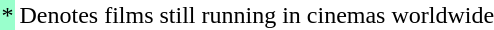<table class="wikidiv">
<tr>
<td style="text-align:center; background:#9fc;">*</td>
<td>Denotes films still running in cinemas worldwide</td>
</tr>
</table>
